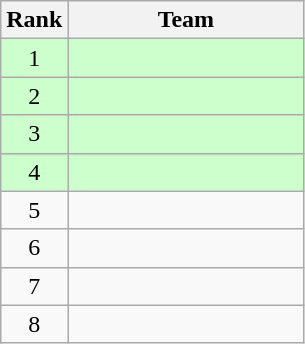<table class="wikitable">
<tr>
<th>Rank</th>
<th width=150>Team</th>
</tr>
<tr bgcolor=ccffcc>
<td align=center>1</td>
<td></td>
</tr>
<tr bgcolor=ccffcc>
<td align=center>2</td>
<td></td>
</tr>
<tr bgcolor=ccffcc>
<td align=center>3</td>
<td></td>
</tr>
<tr bgcolor=ccffcc>
<td align=center>4</td>
<td></td>
</tr>
<tr>
<td align=center>5</td>
<td></td>
</tr>
<tr>
<td align=center>6</td>
<td></td>
</tr>
<tr>
<td align=center>7</td>
<td></td>
</tr>
<tr>
<td align=center>8</td>
<td></td>
</tr>
</table>
